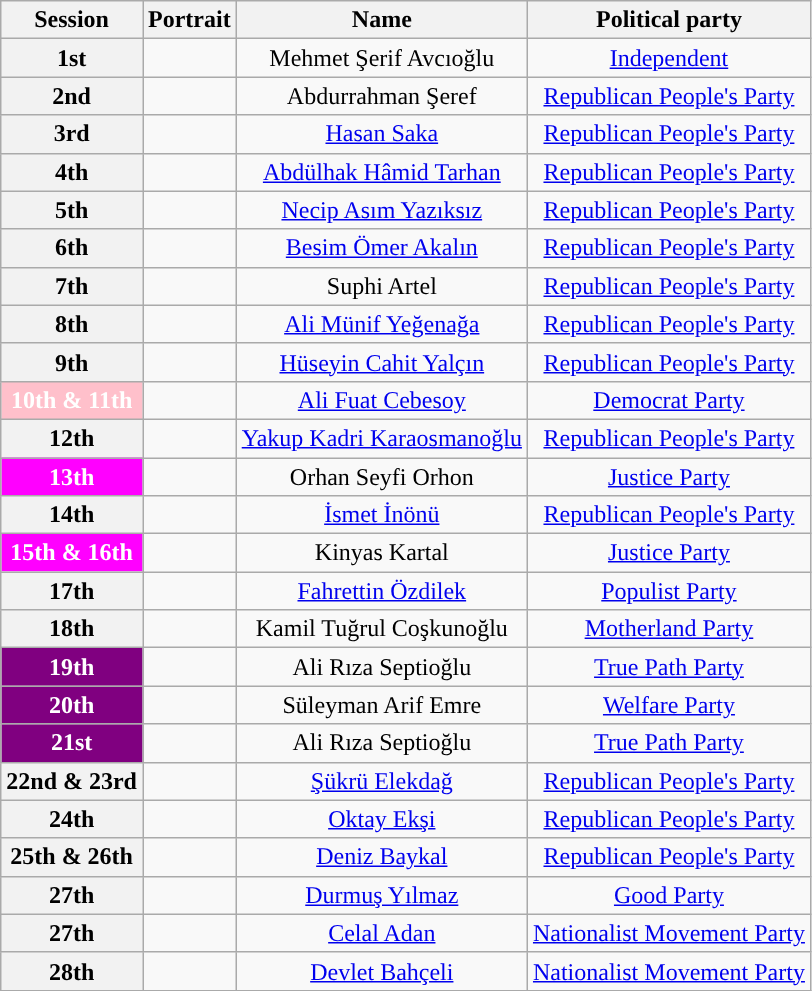<table class="wikitable" style="text-align:center">
<tr>
<th>Session</th>
<th>Portrait</th>
<th>Name</th>
<th>Political party</th>
</tr>
<tr>
<th style="background:">1st</th>
<td></td>
<td>Mehmet Şerif Avcıoğlu</td>
<td><a href='#'>Independent</a></td>
</tr>
<tr>
<th style="background:">2nd</th>
<td></td>
<td>Abdurrahman Şeref</td>
<td><a href='#'>Republican People's Party</a></td>
</tr>
<tr>
<th style="background:">3rd</th>
<td></td>
<td><a href='#'>Hasan Saka</a></td>
<td><a href='#'>Republican People's Party</a></td>
</tr>
<tr>
<th style="background:">4th</th>
<td></td>
<td><a href='#'>Abdülhak Hâmid Tarhan</a></td>
<td><a href='#'>Republican People's Party</a></td>
</tr>
<tr>
<th style="background:">5th</th>
<td></td>
<td><a href='#'>Necip Asım Yazıksız</a></td>
<td><a href='#'>Republican People's Party</a></td>
</tr>
<tr>
<th style="background:">6th</th>
<td></td>
<td><a href='#'>Besim Ömer Akalın</a></td>
<td><a href='#'>Republican People's Party</a></td>
</tr>
<tr>
<th style="background:">7th</th>
<td></td>
<td>Suphi Artel</td>
<td><a href='#'>Republican People's Party</a></td>
</tr>
<tr>
<th style="background:">8th</th>
<td></td>
<td><a href='#'>Ali Münif Yeğenağa</a></td>
<td><a href='#'>Republican People's Party</a></td>
</tr>
<tr>
<th style="background:">9th</th>
<td></td>
<td><a href='#'>Hüseyin Cahit Yalçın</a></td>
<td><a href='#'>Republican People's Party</a></td>
</tr>
<tr>
<th style="background:Pink; color:white;">10th & 11th</th>
<td></td>
<td><a href='#'>Ali Fuat Cebesoy</a></td>
<td><a href='#'>Democrat Party</a></td>
</tr>
<tr>
<th style="background:">12th</th>
<td></td>
<td><a href='#'>Yakup Kadri Karaosmanoğlu</a></td>
<td><a href='#'>Republican People's Party</a></td>
</tr>
<tr>
<th style="background:Magenta; color:white;">13th</th>
<td></td>
<td>Orhan Seyfi Orhon</td>
<td><a href='#'>Justice Party</a></td>
</tr>
<tr>
<th style="background:">14th</th>
<td></td>
<td><a href='#'>İsmet İnönü</a></td>
<td><a href='#'>Republican People's Party</a></td>
</tr>
<tr>
<th style="background:Magenta; color:white;">15th & 16th</th>
<td></td>
<td>Kinyas Kartal</td>
<td><a href='#'>Justice Party</a></td>
</tr>
<tr>
<th style="background:">17th</th>
<td></td>
<td><a href='#'>Fahrettin Özdilek</a></td>
<td><a href='#'>Populist Party</a></td>
</tr>
<tr>
<th style="background:">18th</th>
<td></td>
<td>Kamil Tuğrul Coşkunoğlu</td>
<td><a href='#'>Motherland Party</a></td>
</tr>
<tr>
<th style="background:Purple; color:white;">19th</th>
<td></td>
<td>Ali Rıza Septioğlu</td>
<td><a href='#'>True Path Party</a></td>
</tr>
<tr>
<th style="background:Purple; color:white;">20th</th>
<td></td>
<td>Süleyman Arif Emre</td>
<td><a href='#'>Welfare Party</a></td>
</tr>
<tr>
<th style="background:Purple; color:white;">21st</th>
<td></td>
<td>Ali Rıza Septioğlu</td>
<td><a href='#'>True Path Party</a></td>
</tr>
<tr>
<th style="background:">22nd & 23rd</th>
<td></td>
<td><a href='#'>Şükrü Elekdağ</a></td>
<td><a href='#'>Republican People's Party</a></td>
</tr>
<tr>
<th style="background:">24th</th>
<td></td>
<td><a href='#'>Oktay Ekşi</a></td>
<td><a href='#'>Republican People's Party</a></td>
</tr>
<tr>
<th style="background:">25th & 26th</th>
<td></td>
<td><a href='#'>Deniz Baykal</a></td>
<td><a href='#'>Republican People's Party</a></td>
</tr>
<tr>
<th style="background:">27th</th>
<td></td>
<td><a href='#'>Durmuş Yılmaz</a></td>
<td><a href='#'>Good Party</a></td>
</tr>
<tr>
<th style="background:">27th</th>
<td></td>
<td><a href='#'>Celal Adan</a></td>
<td><a href='#'>Nationalist Movement Party</a></td>
</tr>
<tr>
<th style="background:">28th</th>
<td></td>
<td><a href='#'>Devlet Bahçeli</a></td>
<td><a href='#'>Nationalist Movement Party</a></td>
</tr>
</table>
